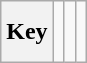<table class="wikitable" style="height:2.6em">
<tr>
<th>Key</th>
<td> </td>
<td></td>
<td></td>
</tr>
</table>
